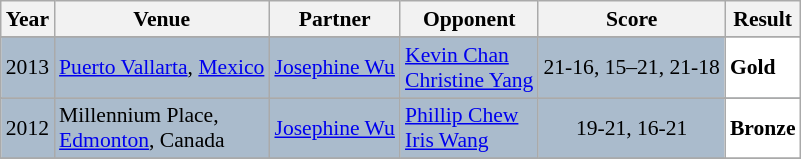<table class="sortable wikitable" style="font-size: 90%;">
<tr>
<th>Year</th>
<th>Venue</th>
<th>Partner</th>
<th>Opponent</th>
<th>Score</th>
<th>Result</th>
</tr>
<tr>
</tr>
<tr style="background:#AABBCC">
<td align="center">2013</td>
<td align="left"><a href='#'>Puerto Vallarta</a>, <a href='#'>Mexico</a></td>
<td align="left"> <a href='#'>Josephine Wu</a></td>
<td align="left"> <a href='#'>Kevin Chan</a><br> <a href='#'>Christine Yang</a></td>
<td align="center">21-16, 15–21, 21-18</td>
<td style="text-align:left; background:white"> <strong>Gold</strong></td>
</tr>
<tr>
</tr>
<tr style="background:#AABBCC">
<td align="center">2012</td>
<td align="left">Millennium Place,<br><a href='#'>Edmonton</a>, Canada</td>
<td align="left"> <a href='#'>Josephine Wu</a></td>
<td align="left"> <a href='#'>Phillip Chew</a><br> <a href='#'>Iris Wang</a></td>
<td align="center">19-21, 16-21</td>
<td style="text-align:left; background:white"> <strong>Bronze</strong></td>
</tr>
<tr>
</tr>
</table>
